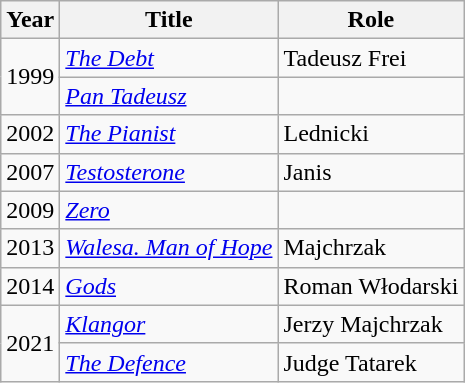<table class="wikitable sortable">
<tr>
<th>Year</th>
<th>Title</th>
<th>Role</th>
</tr>
<tr>
<td rowspan=2>1999</td>
<td><em><a href='#'>The Debt</a></em></td>
<td>Tadeusz Frei</td>
</tr>
<tr>
<td><em><a href='#'>Pan Tadeusz</a></em></td>
<td></td>
</tr>
<tr>
<td>2002</td>
<td><a href='#'><em>The Pianist</em></a></td>
<td>Lednicki</td>
</tr>
<tr>
<td>2007</td>
<td><em><a href='#'>Testosterone</a></em></td>
<td>Janis</td>
</tr>
<tr>
<td>2009</td>
<td><em><a href='#'>Zero</a></em></td>
<td></td>
</tr>
<tr>
<td>2013</td>
<td><em><a href='#'>Walesa. Man of Hope</a></em></td>
<td>Majchrzak</td>
</tr>
<tr>
<td>2014</td>
<td><em><a href='#'>Gods</a></em></td>
<td>Roman Włodarski</td>
</tr>
<tr>
<td rowspan="2">2021</td>
<td><em><a href='#'>Klangor</a></em></td>
<td>Jerzy Majchrzak</td>
</tr>
<tr>
<td><em><a href='#'>The Defence</a></em></td>
<td>Judge Tatarek</td>
</tr>
</table>
